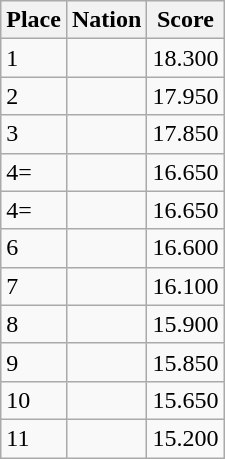<table class="wikitable">
<tr>
<th>Place</th>
<th>Nation</th>
<th>Score</th>
</tr>
<tr>
<td>1</td>
<td></td>
<td>18.300</td>
</tr>
<tr>
<td>2</td>
<td></td>
<td>17.950</td>
</tr>
<tr>
<td>3</td>
<td></td>
<td>17.850</td>
</tr>
<tr>
<td>4=</td>
<td></td>
<td>16.650</td>
</tr>
<tr>
<td>4=</td>
<td></td>
<td>16.650</td>
</tr>
<tr>
<td>6</td>
<td></td>
<td>16.600</td>
</tr>
<tr>
<td>7</td>
<td></td>
<td>16.100</td>
</tr>
<tr>
<td>8</td>
<td></td>
<td>15.900</td>
</tr>
<tr>
<td>9</td>
<td></td>
<td>15.850</td>
</tr>
<tr>
<td>10</td>
<td></td>
<td>15.650</td>
</tr>
<tr>
<td>11</td>
<td></td>
<td>15.200</td>
</tr>
</table>
